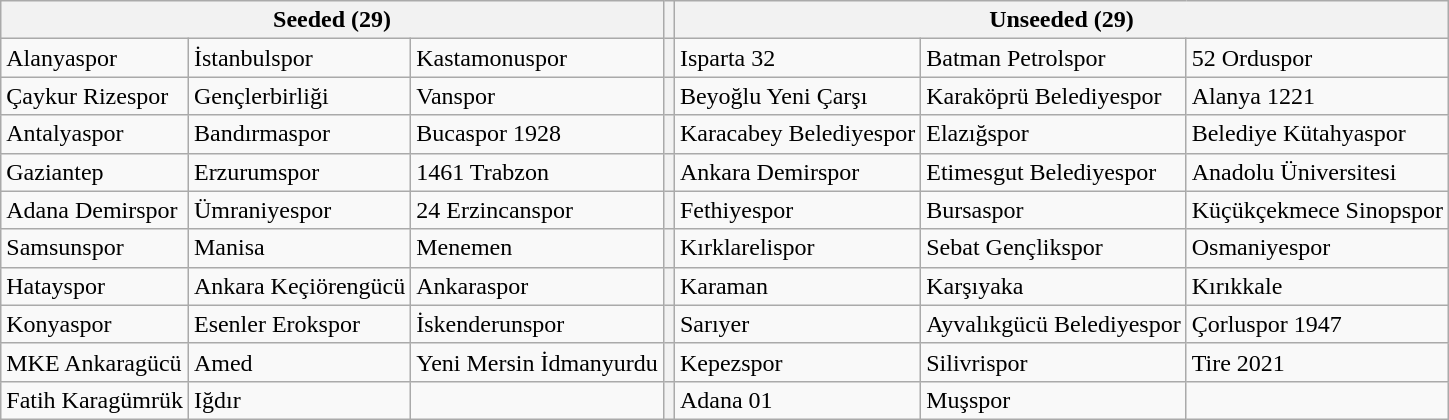<table class="wikitable">
<tr>
<th colspan="3">Seeded (29)</th>
<th></th>
<th colspan="3">Unseeded (29)</th>
</tr>
<tr>
<td>Alanyaspor</td>
<td>İstanbulspor</td>
<td>Kastamonuspor</td>
<th></th>
<td>Isparta 32</td>
<td>Batman Petrolspor</td>
<td>52 Orduspor</td>
</tr>
<tr>
<td>Çaykur Rizespor</td>
<td>Gençlerbirliği</td>
<td>Vanspor</td>
<th></th>
<td>Beyoğlu Yeni Çarşı</td>
<td>Karaköprü Belediyespor</td>
<td>Alanya 1221</td>
</tr>
<tr>
<td>Antalyaspor</td>
<td>Bandırmaspor</td>
<td>Bucaspor 1928</td>
<th></th>
<td>Karacabey Belediyespor</td>
<td>Elazığspor</td>
<td>Belediye Kütahyaspor</td>
</tr>
<tr>
<td>Gaziantep</td>
<td>Erzurumspor</td>
<td>1461 Trabzon</td>
<th></th>
<td>Ankara Demirspor</td>
<td>Etimesgut Belediyespor</td>
<td>Anadolu Üniversitesi</td>
</tr>
<tr>
<td>Adana Demirspor</td>
<td>Ümraniyespor</td>
<td>24 Erzincanspor</td>
<th></th>
<td>Fethiyespor</td>
<td>Bursaspor</td>
<td>Küçükçekmece Sinopspor</td>
</tr>
<tr>
<td>Samsunspor</td>
<td>Manisa</td>
<td>Menemen</td>
<th></th>
<td>Kırklarelispor</td>
<td>Sebat Gençlikspor</td>
<td>Osmaniyespor</td>
</tr>
<tr>
<td>Hatayspor</td>
<td>Ankara Keçiörengücü</td>
<td>Ankaraspor</td>
<th></th>
<td>Karaman</td>
<td>Karşıyaka</td>
<td>Kırıkkale</td>
</tr>
<tr>
<td>Konyaspor</td>
<td>Esenler Erokspor</td>
<td>İskenderunspor</td>
<th></th>
<td>Sarıyer</td>
<td>Ayvalıkgücü Belediyespor</td>
<td>Çorluspor 1947</td>
</tr>
<tr>
<td>MKE Ankaragücü</td>
<td>Amed</td>
<td>Yeni Mersin İdmanyurdu</td>
<th></th>
<td>Kepezspor</td>
<td>Silivrispor</td>
<td>Tire 2021</td>
</tr>
<tr>
<td>Fatih Karagümrük</td>
<td>Iğdır</td>
<td></td>
<th></th>
<td>Adana 01</td>
<td>Muşspor</td>
<td></td>
</tr>
</table>
